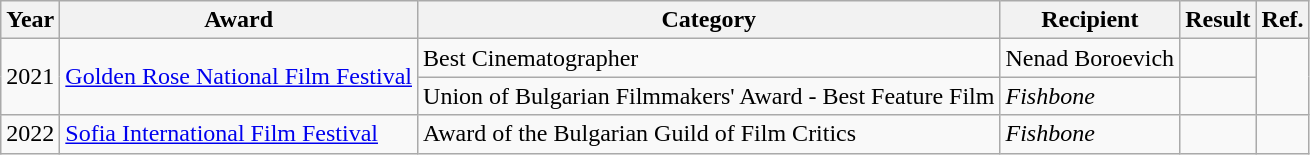<table class="wikitable">
<tr>
<th>Year</th>
<th>Award</th>
<th>Category</th>
<th>Recipient</th>
<th>Result</th>
<th>Ref.</th>
</tr>
<tr>
<td rowspan="2">2021</td>
<td rowspan="2"><a href='#'>Golden Rose National Film Festival</a></td>
<td>Best Cinematographer</td>
<td>Nenad Boroevich</td>
<td></td>
<td rowspan="2"></td>
</tr>
<tr>
<td>Union of Bulgarian Filmmakers' Award - Best Feature Film</td>
<td><em>Fishbone</em></td>
<td></td>
</tr>
<tr>
<td>2022</td>
<td><a href='#'>Sofia International Film Festival</a></td>
<td>Award of the Bulgarian Guild of Film Critics</td>
<td><em>Fishbone</em></td>
<td></td>
<td></td>
</tr>
</table>
